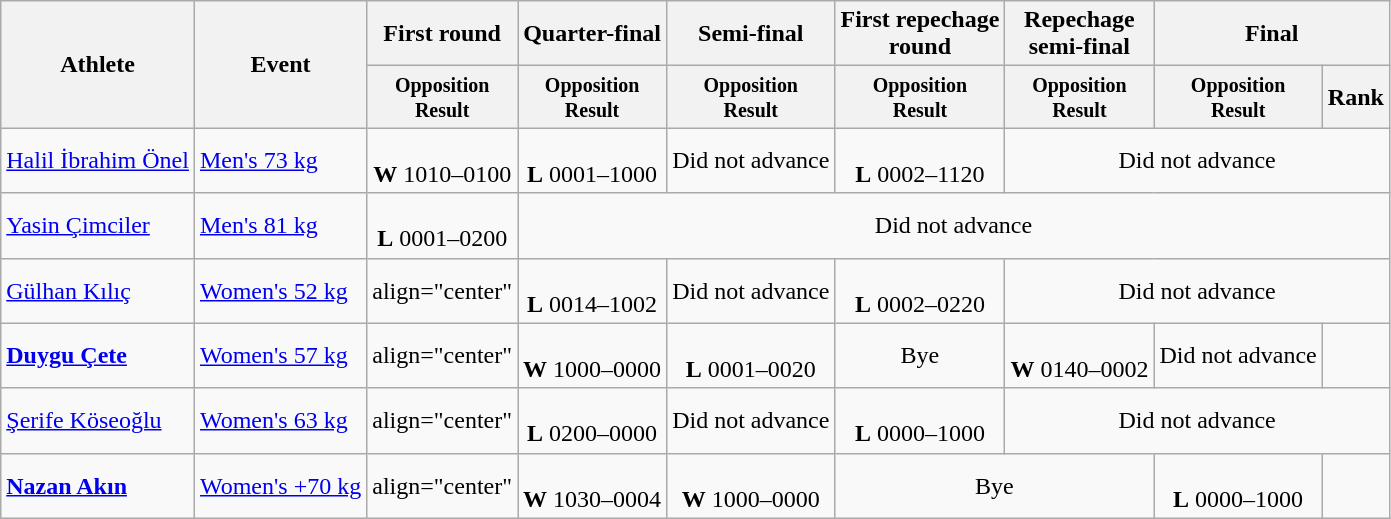<table class="wikitable" border="1">
<tr>
<th rowspan="2">Athlete</th>
<th rowspan="2">Event</th>
<th>First round</th>
<th>Quarter-final</th>
<th>Semi-final</th>
<th>First repechage <br>round</th>
<th>Repechage <br>semi-final</th>
<th colspan="2">Final</th>
</tr>
<tr>
<th style="line-height:1em"><small>Opposition<br>Result</small></th>
<th style="line-height:1em"><small>Opposition<br>Result</small></th>
<th style="line-height:1em"><small>Opposition<br>Result</small></th>
<th style="line-height:1em"><small>Opposition<br>Result</small></th>
<th style="line-height:1em"><small>Opposition<br>Result</small></th>
<th style="line-height:1em"><small>Opposition<br>Result</small></th>
<th style="line-height:1em">Rank</th>
</tr>
<tr>
<td><a href='#'>Halil İbrahim Önel</a></td>
<td><a href='#'>Men's 73 kg</a></td>
<td align=center><br><strong>W</strong> 1010–0100</td>
<td align=center><br><strong>L</strong> 0001–1000</td>
<td align="center">Did not advance</td>
<td align=center><br><strong>L</strong> 0002–1120</td>
<td align="center" colspan=3>Did not advance</td>
</tr>
<tr>
<td><a href='#'>Yasin Çimciler</a></td>
<td><a href='#'>Men's 81 kg</a></td>
<td align=center><br><strong>L</strong> 0001–0200</td>
<td align="center" colspan=6>Did not advance</td>
</tr>
<tr>
<td><a href='#'>Gülhan Kılıç</a></td>
<td><a href='#'>Women's 52 kg</a></td>
<td>align="center" </td>
<td align=center><br><strong>L</strong> 0014–1002</td>
<td align="center">Did not advance</td>
<td align=center><br><strong>L</strong> 0002–0220</td>
<td align="center" colspan=3>Did not advance</td>
</tr>
<tr>
<td><strong><a href='#'>Duygu Çete</a></strong></td>
<td><a href='#'>Women's 57 kg</a></td>
<td>align="center" </td>
<td align=center><br><strong>W</strong> 1000–0000</td>
<td align=center><br><strong>L</strong> 0001–0020</td>
<td align="center">Bye</td>
<td align=center><br><strong>W</strong> 0140–0002</td>
<td align="center">Did not advance</td>
<td align="center"></td>
</tr>
<tr>
<td><a href='#'>Şerife Köseoğlu</a></td>
<td><a href='#'>Women's 63 kg</a></td>
<td>align="center" </td>
<td align=center><br><strong>L</strong> 0200–0000</td>
<td align="center">Did not advance</td>
<td align=center><br><strong>L</strong> 0000–1000</td>
<td align="center" colspan=3>Did not advance</td>
</tr>
<tr>
<td><strong><a href='#'>Nazan Akın</a></strong></td>
<td><a href='#'>Women's +70 kg</a></td>
<td>align="center" </td>
<td align=center><br><strong>W</strong> 1030–0004</td>
<td align=center><br><strong>W</strong> 1000–0000</td>
<td align="center" colspan=2>Bye</td>
<td align=center><br><strong>L</strong> 0000–1000</td>
<td align="center"></td>
</tr>
</table>
